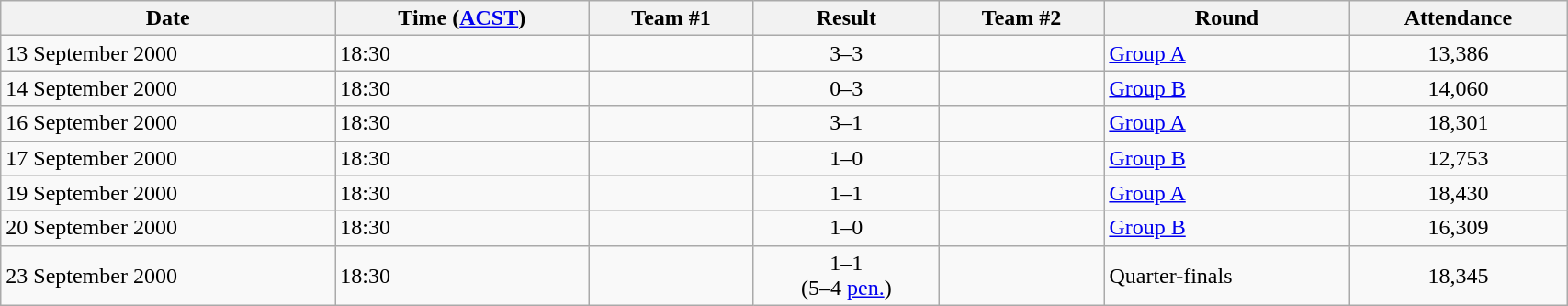<table class="wikitable" style="text-align: left;" width="90%">
<tr>
<th>Date</th>
<th>Time (<a href='#'>ACST</a>)</th>
<th>Team #1</th>
<th>Result</th>
<th>Team #2</th>
<th>Round</th>
<th>Attendance</th>
</tr>
<tr>
<td>13 September 2000</td>
<td>18:30</td>
<td></td>
<td style="text-align:center;">3–3</td>
<td></td>
<td><a href='#'>Group A</a></td>
<td style="text-align:center;">13,386</td>
</tr>
<tr>
<td>14 September 2000</td>
<td>18:30</td>
<td></td>
<td style="text-align:center;">0–3</td>
<td></td>
<td><a href='#'>Group B</a></td>
<td style="text-align:center;">14,060</td>
</tr>
<tr>
<td>16 September 2000</td>
<td>18:30</td>
<td></td>
<td style="text-align:center;">3–1</td>
<td></td>
<td><a href='#'>Group A</a></td>
<td style="text-align:center;">18,301</td>
</tr>
<tr>
<td>17 September 2000</td>
<td>18:30</td>
<td></td>
<td style="text-align:center;">1–0</td>
<td></td>
<td><a href='#'>Group B</a></td>
<td style="text-align:center;">12,753</td>
</tr>
<tr>
<td>19 September 2000</td>
<td>18:30</td>
<td></td>
<td style="text-align:center;">1–1</td>
<td></td>
<td><a href='#'>Group A</a></td>
<td style="text-align:center;">18,430</td>
</tr>
<tr>
<td>20 September 2000</td>
<td>18:30</td>
<td></td>
<td style="text-align:center;">1–0</td>
<td></td>
<td><a href='#'>Group B</a></td>
<td style="text-align:center;">16,309</td>
</tr>
<tr>
<td>23 September 2000</td>
<td>18:30</td>
<td></td>
<td style="text-align:center;">1–1<br>(5–4 <a href='#'>pen.</a>)</td>
<td></td>
<td>Quarter-finals</td>
<td style="text-align:center;">18,345</td>
</tr>
</table>
